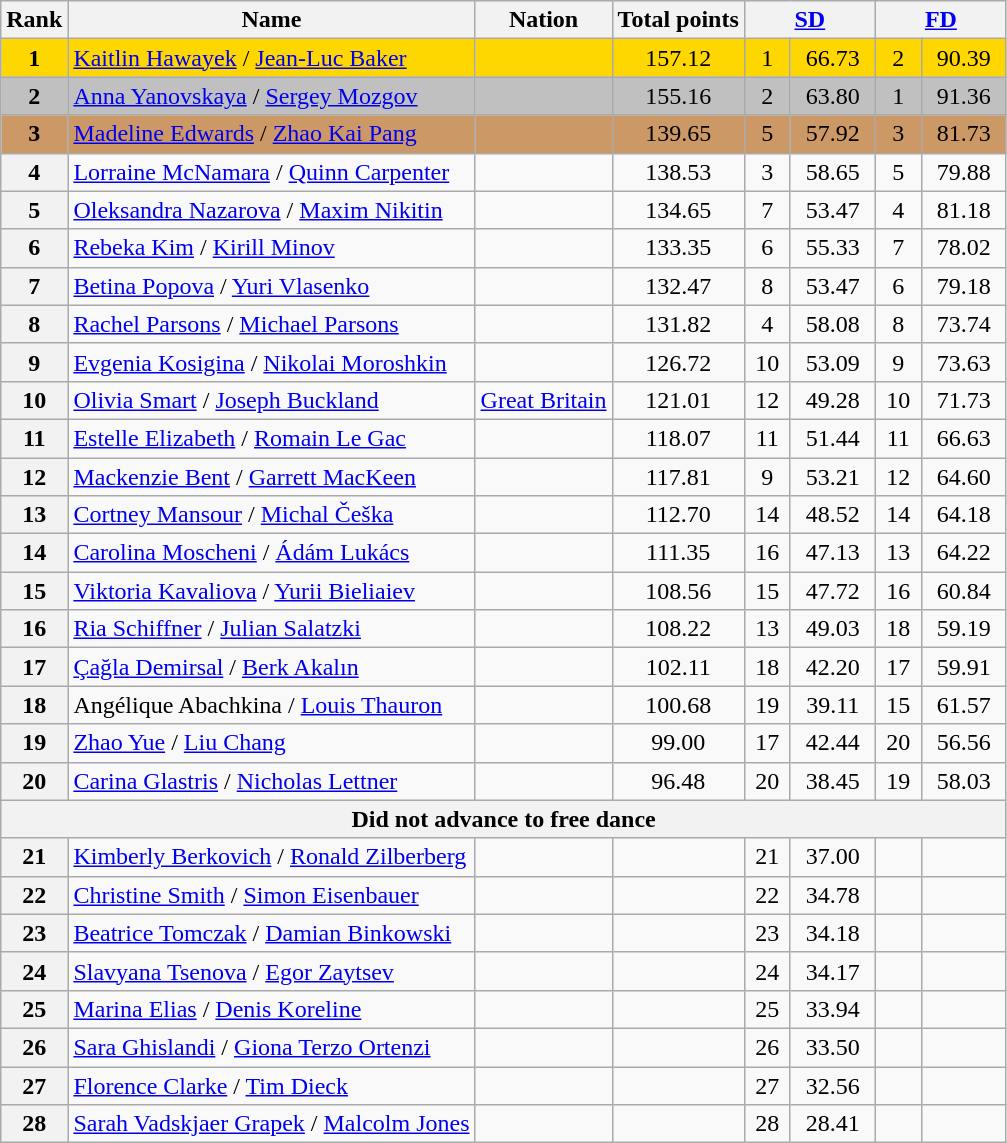<table class="wikitable sortable">
<tr>
<th>Rank</th>
<th>Name</th>
<th>Nation</th>
<th>Total points</th>
<th colspan="2" width="80px"><a href='#'>SD</a></th>
<th colspan="2" width="80px"><a href='#'>FD</a></th>
</tr>
<tr bgcolor=gold>
<td align=center><strong>1</strong></td>
<td><a href='#'>Kaitlin Hawayek</a> / <a href='#'>Jean-Luc Baker</a></td>
<td></td>
<td align=center>157.12</td>
<td align=center>1</td>
<td align=center>66.73</td>
<td align=center>2</td>
<td align=center>90.39</td>
</tr>
<tr bgcolor=silver>
<td align=center><strong>2</strong></td>
<td><a href='#'>Anna Yanovskaya</a> / <a href='#'>Sergey Mozgov</a></td>
<td></td>
<td align=center>155.16</td>
<td align=center>2</td>
<td align=center>63.80</td>
<td align=center>1</td>
<td align=center>91.36</td>
</tr>
<tr bgcolor=cc9966>
<td align=center><strong>3</strong></td>
<td><a href='#'>Madeline Edwards</a> / <a href='#'>Zhao Kai Pang</a></td>
<td></td>
<td align=center>139.65</td>
<td align=center>5</td>
<td align=center>57.92</td>
<td align=center>3</td>
<td align=center>81.73</td>
</tr>
<tr>
<th>4</th>
<td><a href='#'>Lorraine McNamara</a> / <a href='#'>Quinn Carpenter</a></td>
<td></td>
<td align=center>138.53</td>
<td align=center>3</td>
<td align=center>58.65</td>
<td align=center>5</td>
<td align=center>79.88</td>
</tr>
<tr>
<th>5</th>
<td><a href='#'>Oleksandra Nazarova</a> / <a href='#'>Maxim Nikitin</a></td>
<td></td>
<td align=center>134.65</td>
<td align=center>7</td>
<td align=center>53.47</td>
<td align=center>4</td>
<td align=center>81.18</td>
</tr>
<tr>
<th>6</th>
<td><a href='#'>Rebeka Kim</a> / <a href='#'>Kirill Minov</a></td>
<td></td>
<td align=center>133.35</td>
<td align=center>6</td>
<td align=center>55.33</td>
<td align=center>7</td>
<td align=center>78.02</td>
</tr>
<tr>
<th>7</th>
<td><a href='#'>Betina Popova</a> / <a href='#'>Yuri Vlasenko</a></td>
<td></td>
<td align=center>132.47</td>
<td align=center>8</td>
<td align=center>53.47</td>
<td align=center>6</td>
<td align=center>79.18</td>
</tr>
<tr>
<th>8</th>
<td><a href='#'>Rachel Parsons</a> / <a href='#'>Michael Parsons</a></td>
<td></td>
<td align=center>131.82</td>
<td align=center>4</td>
<td align=center>58.08</td>
<td align=center>8</td>
<td align=center>73.74</td>
</tr>
<tr>
<th>9</th>
<td><a href='#'>Evgenia Kosigina</a> / <a href='#'>Nikolai Moroshkin</a></td>
<td></td>
<td align=center>126.72</td>
<td align=center>10</td>
<td align=center>53.09</td>
<td align=center>9</td>
<td align=center>73.63</td>
</tr>
<tr>
<th>10</th>
<td><a href='#'>Olivia Smart</a> / <a href='#'>Joseph Buckland</a></td>
<td> <a href='#'>Great Britain</a></td>
<td align=center>121.01</td>
<td align=center>12</td>
<td align=center>49.28</td>
<td align=center>10</td>
<td align=center>71.73</td>
</tr>
<tr>
<th>11</th>
<td><a href='#'>Estelle Elizabeth</a> / <a href='#'>Romain Le Gac</a></td>
<td></td>
<td align=center>118.07</td>
<td align=center>11</td>
<td align=center>51.44</td>
<td align=center>11</td>
<td align=center>66.63</td>
</tr>
<tr>
<th>12</th>
<td><a href='#'>Mackenzie Bent</a> / <a href='#'>Garrett MacKeen</a></td>
<td></td>
<td align=center>117.81</td>
<td align=center>9</td>
<td align=center>53.21</td>
<td align=center>12</td>
<td align=center>64.60</td>
</tr>
<tr>
<th>13</th>
<td><a href='#'>Cortney Mansour</a> / <a href='#'>Michal Češka</a></td>
<td></td>
<td align=center>112.70</td>
<td align=center>14</td>
<td align=center>48.52</td>
<td align=center>14</td>
<td align=center>64.18</td>
</tr>
<tr>
<th>14</th>
<td><a href='#'>Carolina Moscheni</a> / <a href='#'>Ádám Lukács</a></td>
<td></td>
<td align=center>111.35</td>
<td align=center>16</td>
<td align=center>47.13</td>
<td align=center>13</td>
<td align=center>64.22</td>
</tr>
<tr>
<th>15</th>
<td><a href='#'>Viktoria Kavaliova</a> / <a href='#'>Yurii Bieliaiev</a></td>
<td></td>
<td align=center>108.56</td>
<td align=center>15</td>
<td align=center>47.72</td>
<td align=center>16</td>
<td align=center>60.84</td>
</tr>
<tr>
<th>16</th>
<td><a href='#'>Ria Schiffner</a> / <a href='#'>Julian Salatzki</a></td>
<td></td>
<td align=center>108.22</td>
<td align=center>13</td>
<td align=center>49.03</td>
<td align=center>18</td>
<td align=center>59.19</td>
</tr>
<tr>
<th>17</th>
<td><a href='#'>Çağla Demirsal</a> / <a href='#'>Berk Akalın</a></td>
<td></td>
<td align=center>102.11</td>
<td align=center>18</td>
<td align=center>42.20</td>
<td align=center>17</td>
<td align=center>59.91</td>
</tr>
<tr>
<th>18</th>
<td>Angélique Abachkina / <a href='#'>Louis Thauron</a></td>
<td></td>
<td align=center>100.68</td>
<td align=center>19</td>
<td align=center>39.11</td>
<td align=center>15</td>
<td align=center>61.57</td>
</tr>
<tr>
<th>19</th>
<td><a href='#'>Zhao Yue</a> / <a href='#'>Liu Chang</a></td>
<td></td>
<td align=center>99.00</td>
<td align=center>17</td>
<td align=center>42.44</td>
<td align=center>20</td>
<td align=center>56.56</td>
</tr>
<tr>
<th>20</th>
<td><a href='#'>Carina Glastris</a> / <a href='#'>Nicholas Lettner</a></td>
<td></td>
<td align=center>96.48</td>
<td align=center>20</td>
<td align=center>38.45</td>
<td align=center>19</td>
<td align=center>58.03</td>
</tr>
<tr>
<th colspan=10>Did not advance to free dance</th>
</tr>
<tr>
<th>21</th>
<td><a href='#'>Kimberly Berkovich</a> / <a href='#'>Ronald Zilberberg</a></td>
<td></td>
<td align=center></td>
<td align=center>21</td>
<td align=center>37.00</td>
<td align=center></td>
<td align=center></td>
</tr>
<tr>
<th>22</th>
<td><a href='#'>Christine Smith</a> / <a href='#'>Simon Eisenbauer</a></td>
<td></td>
<td align=center></td>
<td align=center>22</td>
<td align=center>34.78</td>
<td align=center></td>
<td align=center></td>
</tr>
<tr>
<th>23</th>
<td><a href='#'>Beatrice Tomczak</a> / <a href='#'>Damian Binkowski</a></td>
<td></td>
<td align=center></td>
<td align=center>23</td>
<td align=center>34.18</td>
<td align=center></td>
<td align=center></td>
</tr>
<tr>
<th>24</th>
<td><a href='#'>Slavyana Tsenova</a> / <a href='#'>Egor Zaytsev</a></td>
<td></td>
<td align=center></td>
<td align=center>24</td>
<td align=center>34.17</td>
<td align=center></td>
<td align=center></td>
</tr>
<tr>
<th>25</th>
<td><a href='#'>Marina Elias</a> / <a href='#'>Denis Koreline</a></td>
<td></td>
<td align=center></td>
<td align=center>25</td>
<td align=center>33.94</td>
<td align=center></td>
<td align=center></td>
</tr>
<tr>
<th>26</th>
<td><a href='#'>Sara Ghislandi</a> / <a href='#'>Giona Terzo Ortenzi</a></td>
<td></td>
<td align=center></td>
<td align=center>26</td>
<td align=center>33.50</td>
<td align=center></td>
<td align=center></td>
</tr>
<tr>
<th>27</th>
<td><a href='#'>Florence Clarke</a> / <a href='#'>Tim Dieck</a></td>
<td></td>
<td align=center></td>
<td align=center>27</td>
<td align=center>32.56</td>
<td align=center></td>
<td align=center></td>
</tr>
<tr>
<th>28</th>
<td><a href='#'>Sarah Vadskjaer Grapek</a> / <a href='#'>Malcolm Jones</a></td>
<td></td>
<td align=center></td>
<td align=center>28</td>
<td align=center>28.41</td>
<td align=center></td>
<td align=center></td>
</tr>
</table>
